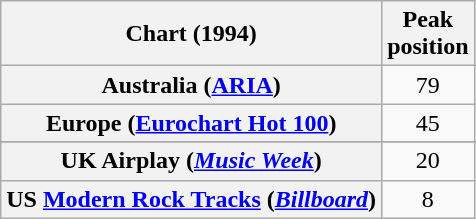<table class="wikitable sortable plainrowheaders" style="text-align:center">
<tr>
<th>Chart (1994)</th>
<th>Peak<br>position</th>
</tr>
<tr>
<th scope="row">Australia (<a href='#'>ARIA</a>)</th>
<td>79</td>
</tr>
<tr>
<th scope="row">Europe (<a href='#'>Eurochart Hot 100</a>)</th>
<td>45</td>
</tr>
<tr>
</tr>
<tr>
</tr>
<tr>
<th scope="row">UK Airplay (<em><a href='#'>Music Week</a></em>)</th>
<td>20</td>
</tr>
<tr>
<th scope="row">US <a href='#'>Modern Rock Tracks</a> (<em><a href='#'>Billboard</a></em>)</th>
<td>8</td>
</tr>
</table>
